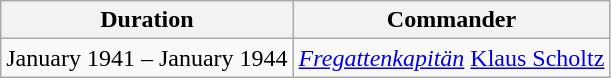<table class="wikitable">
<tr>
<th align="left">Duration</th>
<th align="center">Commander</th>
</tr>
<tr>
<td align="left">January 1941 – January 1944</td>
<td align="center"><em><a href='#'>Fregattenkapitän</a></em> <a href='#'>Klaus Scholtz</a></td>
</tr>
</table>
